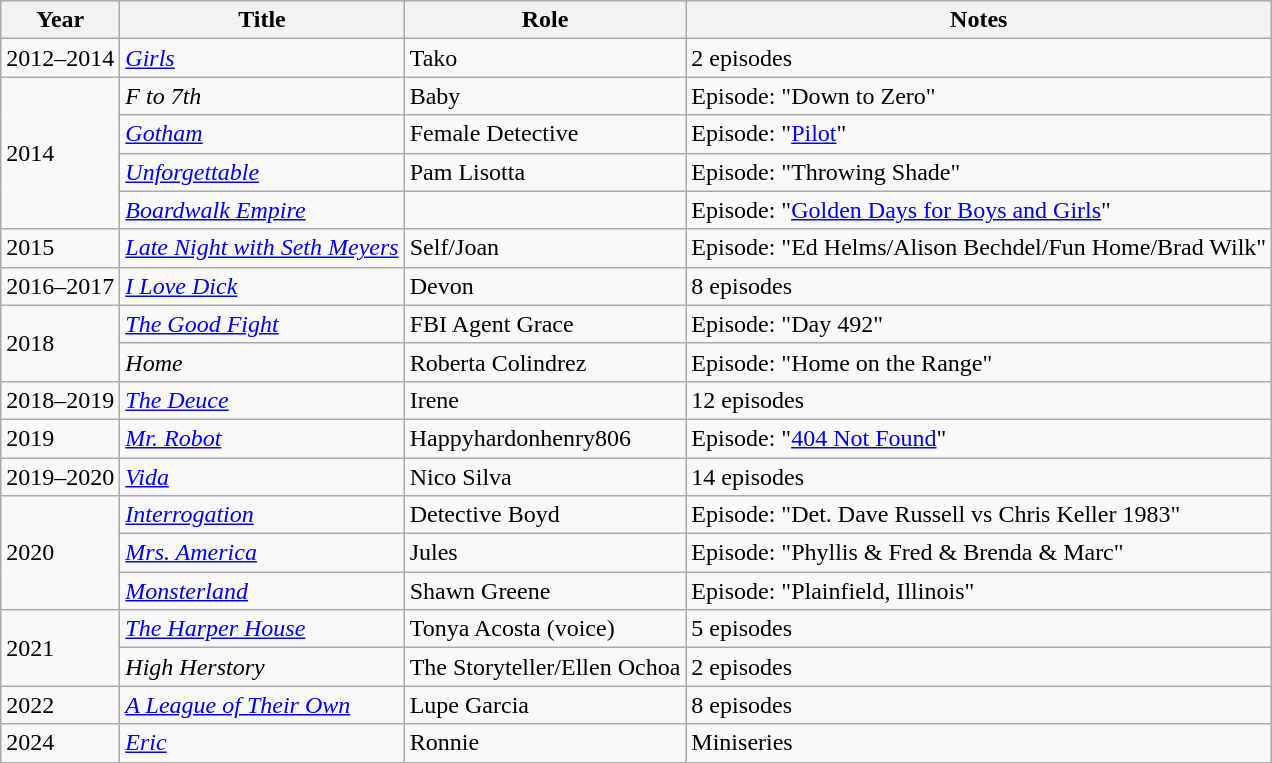<table class="wikitable sortable">
<tr>
<th scope="col">Year</th>
<th scope="col">Title</th>
<th scope="col">Role</th>
<th scope="col" class="unsortable">Notes</th>
</tr>
<tr>
<td>2012–2014</td>
<td><em><a href='#'>Girls</a></em></td>
<td>Tako</td>
<td>2 episodes</td>
</tr>
<tr>
<td rowspan="4">2014</td>
<td><em>F to 7th</em></td>
<td>Baby</td>
<td>Episode: "Down to Zero"</td>
</tr>
<tr>
<td><em><a href='#'>Gotham</a></em></td>
<td>Female Detective</td>
<td>Episode: "<a href='#'>Pilot</a>"</td>
</tr>
<tr>
<td><em><a href='#'>Unforgettable</a></em></td>
<td>Pam Lisotta</td>
<td>Episode: "Throwing Shade"</td>
</tr>
<tr>
<td><em><a href='#'>Boardwalk Empire</a></em></td>
<td></td>
<td>Episode: "<a href='#'>Golden Days for Boys and Girls</a>"</td>
</tr>
<tr>
<td>2015</td>
<td><em><a href='#'>Late Night with Seth Meyers</a></em></td>
<td>Self/Joan</td>
<td>Episode: "Ed Helms/Alison Bechdel/Fun Home/Brad Wilk"</td>
</tr>
<tr>
<td>2016–2017</td>
<td><em><a href='#'>I Love Dick</a></em></td>
<td>Devon</td>
<td>8 episodes</td>
</tr>
<tr>
<td rowspan="2">2018</td>
<td><em><a href='#'>The Good Fight</a></em></td>
<td>FBI Agent Grace</td>
<td>Episode: "Day 492"</td>
</tr>
<tr>
<td><em>Home</em></td>
<td>Roberta Colindrez</td>
<td>Episode: "Home on the Range"</td>
</tr>
<tr>
<td>2018–2019</td>
<td><em><a href='#'>The Deuce</a></em></td>
<td>Irene</td>
<td>12 episodes</td>
</tr>
<tr>
<td>2019</td>
<td><em><a href='#'>Mr. Robot</a></em></td>
<td>Happyhardonhenry806</td>
<td>Episode: "<a href='#'>404 Not Found</a>"</td>
</tr>
<tr>
<td>2019–2020</td>
<td><em><a href='#'>Vida</a></em></td>
<td>Nico Silva</td>
<td>14 episodes</td>
</tr>
<tr>
<td rowspan="3">2020</td>
<td><em><a href='#'>Interrogation</a></em></td>
<td>Detective Boyd</td>
<td>Episode: "Det. Dave Russell vs Chris Keller 1983"</td>
</tr>
<tr>
<td><em><a href='#'>Mrs. America</a></em></td>
<td>Jules</td>
<td>Episode: "Phyllis & Fred & Brenda & Marc"</td>
</tr>
<tr>
<td><em><a href='#'>Monsterland</a></em></td>
<td>Shawn Greene</td>
<td>Episode: "Plainfield, Illinois"</td>
</tr>
<tr>
<td rowspan="2">2021</td>
<td><em><a href='#'>The Harper House</a></em></td>
<td>Tonya Acosta (voice)</td>
<td>5 episodes</td>
</tr>
<tr>
<td><em>High Herstory</em></td>
<td>The Storyteller/Ellen Ochoa</td>
<td>2 episodes</td>
</tr>
<tr>
<td>2022</td>
<td><em><a href='#'>A League of Their Own</a></em></td>
<td>Lupe Garcia</td>
<td>8 episodes</td>
</tr>
<tr>
<td>2024</td>
<td><em><a href='#'>Eric</a></em></td>
<td>Ronnie</td>
<td>Miniseries</td>
</tr>
</table>
